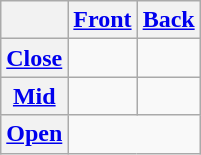<table class="wikitable" style=text-align:center>
<tr>
<th></th>
<th><a href='#'>Front</a></th>
<th><a href='#'>Back</a></th>
</tr>
<tr>
<th><a href='#'>Close</a></th>
<td> </td>
<td> </td>
</tr>
<tr>
<th><a href='#'>Mid</a></th>
<td> </td>
<td> </td>
</tr>
<tr>
<th><a href='#'>Open</a></th>
<td colspan="2"> </td>
</tr>
</table>
